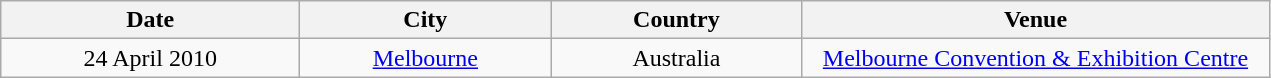<table class="wikitable" style="text-align:center;">
<tr>
<th scope="col" style="width:12em;">Date</th>
<th scope="col" style="width:10em;">City</th>
<th scope="col" style="width:10em;">Country</th>
<th scope="col" style="width:19em;">Venue</th>
</tr>
<tr>
<td>24 April 2010</td>
<td><a href='#'>Melbourne</a></td>
<td>Australia</td>
<td><a href='#'>Melbourne Convention & Exhibition Centre</a></td>
</tr>
</table>
